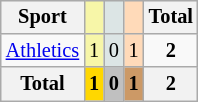<table class=wikitable style=font-size:85%;float:right;text-align:center>
<tr>
<th>Sport</th>
<td bgcolor=F7F6A8></td>
<td bgcolor=DCE5E5></td>
<td bgcolor=FFDAB9></td>
<th>Total</th>
</tr>
<tr>
<td><a href='#'>Athletics</a></td>
<td style="background:#F7F6A8;">1</td>
<td style="background:#DCE5E5;">0</td>
<td style="background:#FFDAB9;">1</td>
<td><strong>2</strong></td>
</tr>
<tr>
<th>Total</th>
<th style=background:gold>1</th>
<th style=background:silver>0</th>
<th style=background:#c96>1</th>
<th>2</th>
</tr>
</table>
